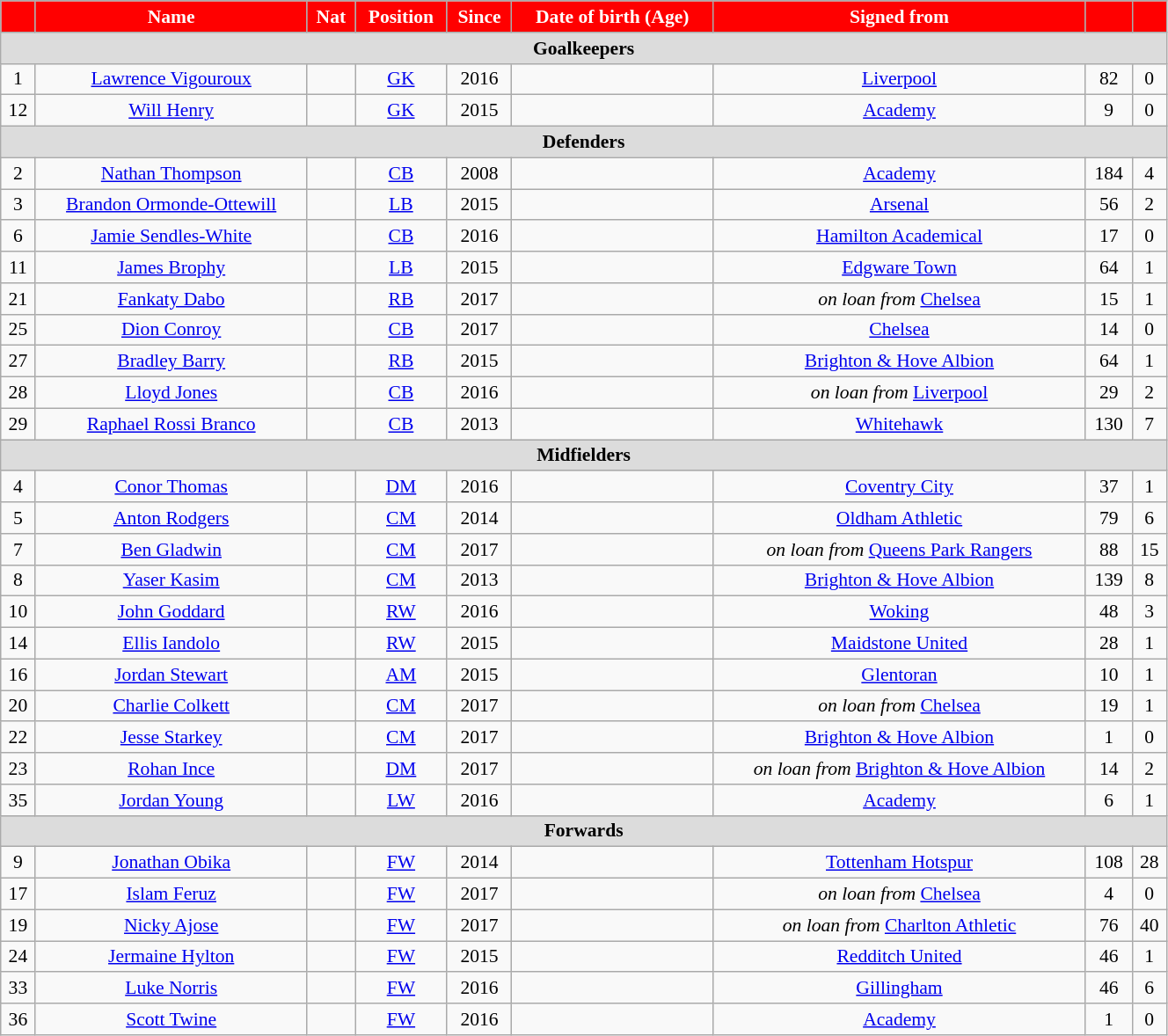<table class="wikitable" style="text-align:center; font-size:90%; width:70%;">
<tr>
<th style="background:#FF0000; color:white; text-align:center;"></th>
<th style="background:#FF0000; color:white; text-align:center;">Name</th>
<th style="background:#FF0000; color:white; text-align:center;">Nat</th>
<th style="background:#FF0000; color:white; text-align:center;">Position</th>
<th style="background:#FF0000; color:white; text-align:center;">Since</th>
<th style="background:#FF0000; color:white; text-align:center;">Date of birth (Age)</th>
<th style="background:#FF0000; color:white; text-align:center;">Signed from</th>
<th style="background:#FF0000; color:white; text-align:center;"></th>
<th style="background:#FF0000; color:white; text-align:center;"></th>
</tr>
<tr>
<th colspan="9" style="background:#dcdcdc; text-align:center;">Goalkeepers</th>
</tr>
<tr>
<td>1</td>
<td><a href='#'>Lawrence Vigouroux</a></td>
<td></td>
<td><a href='#'>GK</a></td>
<td>2016</td>
<td></td>
<td> <a href='#'>Liverpool</a></td>
<td>82</td>
<td>0</td>
</tr>
<tr>
<td>12</td>
<td><a href='#'>Will Henry</a></td>
<td></td>
<td><a href='#'>GK</a></td>
<td>2015</td>
<td></td>
<td><a href='#'>Academy</a></td>
<td>9</td>
<td>0</td>
</tr>
<tr>
<th colspan="9" style="background:#dcdcdc; text-align:center;">Defenders</th>
</tr>
<tr>
<td>2</td>
<td><a href='#'>Nathan Thompson</a></td>
<td></td>
<td><a href='#'>CB</a></td>
<td>2008</td>
<td></td>
<td><a href='#'>Academy</a></td>
<td>184</td>
<td>4</td>
</tr>
<tr>
<td>3</td>
<td><a href='#'>Brandon Ormonde-Ottewill</a></td>
<td></td>
<td><a href='#'>LB</a></td>
<td>2015</td>
<td></td>
<td> <a href='#'>Arsenal</a></td>
<td>56</td>
<td>2</td>
</tr>
<tr>
<td>6</td>
<td><a href='#'>Jamie Sendles-White</a></td>
<td></td>
<td><a href='#'>CB</a></td>
<td>2016</td>
<td></td>
<td> <a href='#'>Hamilton Academical</a></td>
<td>17</td>
<td>0</td>
</tr>
<tr>
<td>11</td>
<td><a href='#'>James Brophy</a></td>
<td></td>
<td><a href='#'>LB</a></td>
<td>2015</td>
<td></td>
<td> <a href='#'>Edgware Town</a></td>
<td>64</td>
<td>1</td>
</tr>
<tr>
<td>21</td>
<td><a href='#'>Fankaty Dabo</a></td>
<td></td>
<td><a href='#'>RB</a></td>
<td>2017</td>
<td></td>
<td><em>on loan from</em>  <a href='#'>Chelsea</a></td>
<td>15</td>
<td>1</td>
</tr>
<tr>
<td>25</td>
<td><a href='#'>Dion Conroy</a></td>
<td></td>
<td><a href='#'>CB</a></td>
<td>2017</td>
<td></td>
<td> <a href='#'>Chelsea</a></td>
<td>14</td>
<td>0</td>
</tr>
<tr>
<td>27</td>
<td><a href='#'>Bradley Barry</a></td>
<td></td>
<td><a href='#'>RB</a></td>
<td>2015</td>
<td></td>
<td> <a href='#'>Brighton & Hove Albion</a></td>
<td>64</td>
<td>1</td>
</tr>
<tr>
<td>28</td>
<td><a href='#'>Lloyd Jones</a></td>
<td></td>
<td><a href='#'>CB</a></td>
<td>2016</td>
<td></td>
<td><em>on loan from</em>  <a href='#'>Liverpool</a></td>
<td>29</td>
<td>2</td>
</tr>
<tr>
<td>29</td>
<td><a href='#'>Raphael Rossi Branco</a></td>
<td></td>
<td><a href='#'>CB</a></td>
<td>2013</td>
<td></td>
<td> <a href='#'>Whitehawk</a></td>
<td>130</td>
<td>7</td>
</tr>
<tr>
<th colspan="9" style="background:#dcdcdc; text-align:center;">Midfielders</th>
</tr>
<tr>
<td>4</td>
<td><a href='#'>Conor Thomas</a></td>
<td></td>
<td><a href='#'>DM</a></td>
<td>2016</td>
<td></td>
<td> <a href='#'>Coventry City</a></td>
<td>37</td>
<td>1</td>
</tr>
<tr>
<td>5</td>
<td><a href='#'>Anton Rodgers</a></td>
<td></td>
<td><a href='#'>CM</a></td>
<td>2014</td>
<td></td>
<td> <a href='#'>Oldham Athletic</a></td>
<td>79</td>
<td>6</td>
</tr>
<tr>
<td>7</td>
<td><a href='#'>Ben Gladwin</a></td>
<td></td>
<td><a href='#'>CM</a></td>
<td>2017</td>
<td></td>
<td><em>on loan from</em>  <a href='#'>Queens Park Rangers</a></td>
<td>88</td>
<td>15</td>
</tr>
<tr>
<td>8</td>
<td><a href='#'>Yaser Kasim</a></td>
<td></td>
<td><a href='#'>CM</a></td>
<td>2013</td>
<td></td>
<td> <a href='#'>Brighton & Hove Albion</a></td>
<td>139</td>
<td>8</td>
</tr>
<tr>
<td>10</td>
<td><a href='#'>John Goddard</a></td>
<td></td>
<td><a href='#'>RW</a></td>
<td>2016</td>
<td></td>
<td> <a href='#'>Woking</a></td>
<td>48</td>
<td>3</td>
</tr>
<tr>
<td>14</td>
<td><a href='#'>Ellis Iandolo</a></td>
<td></td>
<td><a href='#'>RW</a></td>
<td>2015</td>
<td></td>
<td> <a href='#'>Maidstone United</a></td>
<td>28</td>
<td>1</td>
</tr>
<tr>
<td>16</td>
<td><a href='#'>Jordan Stewart</a></td>
<td></td>
<td><a href='#'>AM</a></td>
<td>2015</td>
<td></td>
<td> <a href='#'>Glentoran</a></td>
<td>10</td>
<td>1</td>
</tr>
<tr>
<td>20</td>
<td><a href='#'>Charlie Colkett</a></td>
<td></td>
<td><a href='#'>CM</a></td>
<td>2017</td>
<td></td>
<td><em>on loan from</em>  <a href='#'>Chelsea</a></td>
<td>19</td>
<td>1</td>
</tr>
<tr>
<td>22</td>
<td><a href='#'>Jesse Starkey</a></td>
<td></td>
<td><a href='#'>CM</a></td>
<td>2017</td>
<td></td>
<td> <a href='#'>Brighton & Hove Albion</a></td>
<td>1</td>
<td>0</td>
</tr>
<tr>
<td>23</td>
<td><a href='#'>Rohan Ince</a></td>
<td></td>
<td><a href='#'>DM</a></td>
<td>2017</td>
<td></td>
<td><em>on loan from</em>  <a href='#'>Brighton & Hove Albion</a></td>
<td>14</td>
<td>2</td>
</tr>
<tr>
<td>35</td>
<td><a href='#'>Jordan Young</a></td>
<td></td>
<td><a href='#'>LW</a></td>
<td>2016</td>
<td></td>
<td><a href='#'>Academy</a></td>
<td>6</td>
<td>1</td>
</tr>
<tr>
<th colspan="9" style="background:#dcdcdc; text-align:center;">Forwards</th>
</tr>
<tr>
<td>9</td>
<td><a href='#'>Jonathan Obika</a></td>
<td></td>
<td><a href='#'>FW</a></td>
<td>2014</td>
<td></td>
<td> <a href='#'>Tottenham Hotspur</a></td>
<td>108</td>
<td>28</td>
</tr>
<tr>
<td>17</td>
<td><a href='#'>Islam Feruz</a></td>
<td></td>
<td><a href='#'>FW</a></td>
<td>2017</td>
<td></td>
<td><em>on loan from</em>  <a href='#'>Chelsea</a></td>
<td>4</td>
<td>0</td>
</tr>
<tr>
<td>19</td>
<td><a href='#'>Nicky Ajose</a></td>
<td></td>
<td><a href='#'>FW</a></td>
<td>2017</td>
<td></td>
<td><em>on loan from</em>  <a href='#'>Charlton Athletic</a></td>
<td>76</td>
<td>40</td>
</tr>
<tr>
<td>24</td>
<td><a href='#'>Jermaine Hylton</a></td>
<td></td>
<td><a href='#'>FW</a></td>
<td>2015</td>
<td></td>
<td> <a href='#'>Redditch United</a></td>
<td>46</td>
<td>1</td>
</tr>
<tr>
<td>33</td>
<td><a href='#'>Luke Norris</a></td>
<td></td>
<td><a href='#'>FW</a></td>
<td>2016</td>
<td></td>
<td> <a href='#'>Gillingham</a></td>
<td>46</td>
<td>6</td>
</tr>
<tr>
<td>36</td>
<td><a href='#'>Scott Twine</a></td>
<td></td>
<td><a href='#'>FW</a></td>
<td>2016</td>
<td></td>
<td><a href='#'>Academy</a></td>
<td>1</td>
<td>0</td>
</tr>
</table>
